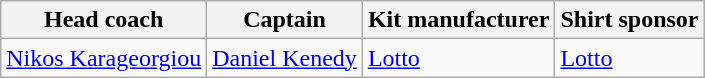<table class="wikitable sortable" style="text-align: left;">
<tr>
<th>Head coach</th>
<th>Captain</th>
<th>Kit manufacturer</th>
<th>Shirt sponsor</th>
</tr>
<tr>
<td> <a href='#'>Nikos Karageorgiou</a></td>
<td>   <a href='#'>Daniel Kenedy</a></td>
<td><a href='#'>Lotto</a></td>
<td><a href='#'>Lotto</a></td>
</tr>
</table>
